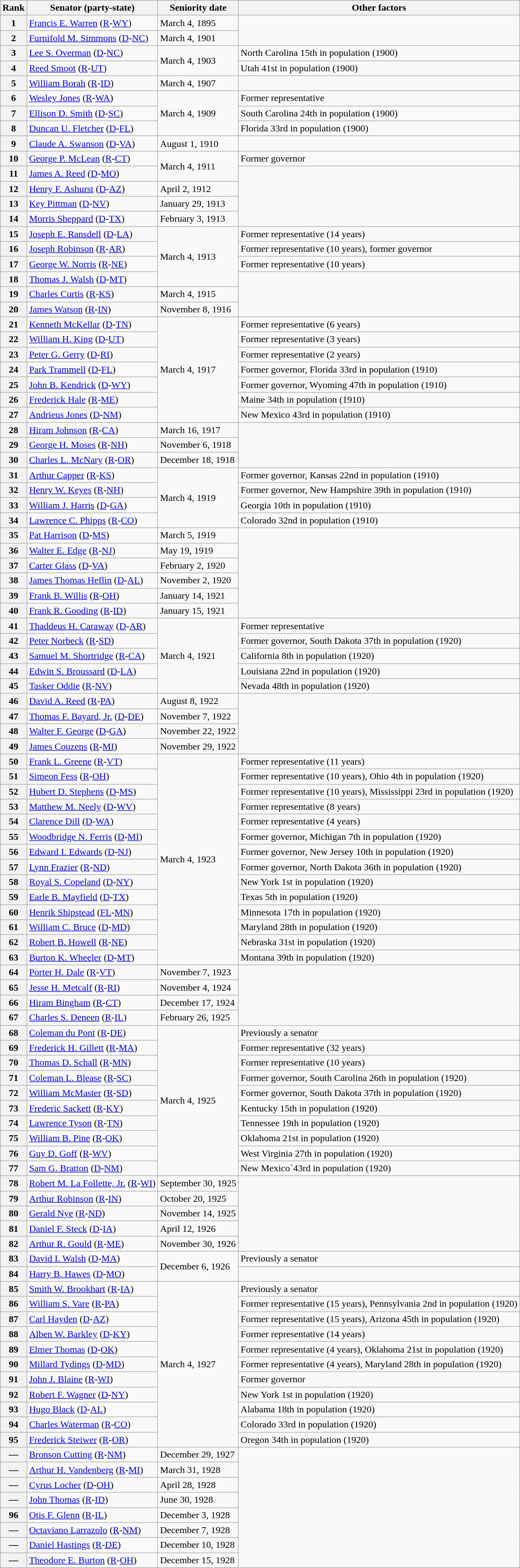<table class=wikitable>
<tr valign=bottom>
<th>Rank</th>
<th>Senator (party-state)</th>
<th>Seniority date</th>
<th>Other factors</th>
</tr>
<tr>
<th>1</th>
<td><a href='#'>Francis E. Warren</a> (<a href='#'>R</a>-<a href='#'>WY</a>)</td>
<td>March 4, 1895</td>
<td rowspan=2></td>
</tr>
<tr>
<th>2</th>
<td><a href='#'>Furnifold M. Simmons</a> (<a href='#'>D</a>-<a href='#'>NC</a>)</td>
<td>March 4, 1901</td>
</tr>
<tr>
<th>3</th>
<td><a href='#'>Lee S. Overman</a> (<a href='#'>D</a>-<a href='#'>NC</a>)</td>
<td rowspan=2>March 4, 1903</td>
<td>North Carolina 15th in population (1900)</td>
</tr>
<tr>
<th>4</th>
<td><a href='#'>Reed Smoot</a> (<a href='#'>R</a>-<a href='#'>UT</a>)</td>
<td>Utah 41st in population (1900)</td>
</tr>
<tr>
<th>5</th>
<td><a href='#'>William Borah</a> (<a href='#'>R</a>-<a href='#'>ID</a>)</td>
<td>March 4, 1907</td>
<td> </td>
</tr>
<tr>
<th>6</th>
<td><a href='#'>Wesley Jones</a> (<a href='#'>R</a>-<a href='#'>WA</a>)</td>
<td rowspan=3>March 4, 1909</td>
<td>Former representative</td>
</tr>
<tr>
<th>7</th>
<td><a href='#'>Ellison D. Smith</a> (<a href='#'>D</a>-<a href='#'>SC</a>)</td>
<td>South Carolina 24th in population (1900)</td>
</tr>
<tr>
<th>8</th>
<td><a href='#'>Duncan U. Fletcher</a> (<a href='#'>D</a>-<a href='#'>FL</a>)</td>
<td>Florida 33rd in population (1900)</td>
</tr>
<tr>
<th>9</th>
<td><a href='#'>Claude A. Swanson</a> (<a href='#'>D</a>-<a href='#'>VA</a>)</td>
<td>August 1, 1910</td>
<td></td>
</tr>
<tr>
<th>10</th>
<td><a href='#'>George P. McLean</a> (<a href='#'>R</a>-<a href='#'>CT</a>)</td>
<td rowspan=2>March 4, 1911</td>
<td>Former governor</td>
</tr>
<tr>
<th>11</th>
<td><a href='#'>James A. Reed</a> (<a href='#'>D</a>-<a href='#'>MO</a>)</td>
<td rowspan=4></td>
</tr>
<tr>
<th>12</th>
<td><a href='#'>Henry F. Ashurst</a> (<a href='#'>D</a>-<a href='#'>AZ</a>)</td>
<td>April 2, 1912</td>
</tr>
<tr>
<th>13</th>
<td><a href='#'>Key Pittman</a> (<a href='#'>D</a>-<a href='#'>NV</a>)</td>
<td>January 29, 1913</td>
</tr>
<tr>
<th>14</th>
<td><a href='#'>Morris Sheppard</a> (<a href='#'>D</a>-<a href='#'>TX</a>)</td>
<td>February 3, 1913</td>
</tr>
<tr>
<th>15</th>
<td><a href='#'>Joseph E. Ransdell</a> (<a href='#'>D</a>-<a href='#'>LA</a>)</td>
<td rowspan=4>March 4, 1913</td>
<td>Former representative (14 years)</td>
</tr>
<tr>
<th>16</th>
<td><a href='#'>Joseph Robinson</a> (<a href='#'>R</a>-<a href='#'>AR</a>)</td>
<td>Former representative (10 years), former governor</td>
</tr>
<tr>
<th>17</th>
<td><a href='#'>George W. Norris</a> (<a href='#'>R</a>-<a href='#'>NE</a>)</td>
<td>Former representative (10 years)</td>
</tr>
<tr>
<th>18</th>
<td><a href='#'>Thomas J. Walsh</a> (<a href='#'>D</a>-<a href='#'>MT</a>)</td>
<td rowspan=3></td>
</tr>
<tr>
<th>19</th>
<td><a href='#'>Charles Curtis</a> (<a href='#'>R</a>-<a href='#'>KS</a>) </td>
<td>March 4, 1915</td>
</tr>
<tr>
<th>20</th>
<td><a href='#'>James Watson</a> (<a href='#'>R</a>-<a href='#'>IN</a>)</td>
<td>November 8, 1916</td>
</tr>
<tr>
<th>21</th>
<td><a href='#'>Kenneth McKellar</a> (<a href='#'>D</a>-<a href='#'>TN</a>)</td>
<td rowspan=7>March 4, 1917</td>
<td>Former representative (6 years)</td>
</tr>
<tr>
<th>22</th>
<td><a href='#'>William H. King</a> (<a href='#'>D</a>-<a href='#'>UT</a>)</td>
<td>Former representative (3 years)</td>
</tr>
<tr>
<th>23</th>
<td><a href='#'>Peter G. Gerry</a> (<a href='#'>D</a>-<a href='#'>RI</a>)</td>
<td>Former representative (2 years)</td>
</tr>
<tr>
<th>24</th>
<td><a href='#'>Park Trammell</a> (<a href='#'>D</a>-<a href='#'>FL</a>)</td>
<td>Former governor, Florida 33rd in population (1910)</td>
</tr>
<tr>
<th>25</th>
<td><a href='#'>John B. Kendrick</a> (<a href='#'>D</a>-<a href='#'>WY</a>)</td>
<td>Former governor, Wyoming 47th in population (1910)</td>
</tr>
<tr>
<th>26</th>
<td><a href='#'>Frederick Hale</a> (<a href='#'>R</a>-<a href='#'>ME</a>)</td>
<td>Maine 34th in population (1910)</td>
</tr>
<tr>
<th>27</th>
<td><a href='#'>Andrieus Jones</a> (<a href='#'>D</a>-<a href='#'>NM</a>) </td>
<td>New Mexico 43rd in population (1910)</td>
</tr>
<tr>
<th>28</th>
<td><a href='#'>Hiram Johnson</a> (<a href='#'>R</a>-<a href='#'>CA</a>)</td>
<td>March 16, 1917</td>
<td rowspan=3> </td>
</tr>
<tr>
<th>29</th>
<td><a href='#'>George H. Moses</a> (<a href='#'>R</a>-<a href='#'>NH</a>)</td>
<td>November 6, 1918</td>
</tr>
<tr>
<th>30</th>
<td><a href='#'>Charles L. McNary</a> (<a href='#'>R</a>-<a href='#'>OR</a>)</td>
<td>December 18, 1918</td>
</tr>
<tr>
<th>31</th>
<td><a href='#'>Arthur Capper</a> (<a href='#'>R</a>-<a href='#'>KS</a>)</td>
<td rowspan=4>March 4, 1919</td>
<td>Former governor, Kansas 22nd in population (1910)</td>
</tr>
<tr>
<th>32</th>
<td><a href='#'>Henry W. Keyes</a> (<a href='#'>R</a>-<a href='#'>NH</a>)</td>
<td>Former governor, New Hampshire 39th in population (1910)</td>
</tr>
<tr>
<th>33</th>
<td><a href='#'>William J. Harris</a> (<a href='#'>D</a>-<a href='#'>GA</a>)</td>
<td>Georgia 10th in population (1910)</td>
</tr>
<tr>
<th>34</th>
<td><a href='#'>Lawrence C. Phipps</a> (<a href='#'>R</a>-<a href='#'>CO</a>)</td>
<td>Colorado 32nd in population (1910)</td>
</tr>
<tr>
<th>35</th>
<td><a href='#'>Pat Harrison</a> (<a href='#'>D</a>-<a href='#'>MS</a>)</td>
<td>March 5, 1919</td>
<td rowspan=6> </td>
</tr>
<tr>
<th>36</th>
<td><a href='#'>Walter E. Edge</a> (<a href='#'>R</a>-<a href='#'>NJ</a>)</td>
<td>May 19, 1919</td>
</tr>
<tr>
<th>37</th>
<td><a href='#'>Carter Glass</a> (<a href='#'>D</a>-<a href='#'>VA</a>)</td>
<td>February 2, 1920</td>
</tr>
<tr>
<th>38</th>
<td><a href='#'>James Thomas Heflin</a> (<a href='#'>D</a>-<a href='#'>AL</a>)</td>
<td>November 2, 1920</td>
</tr>
<tr>
<th>39</th>
<td><a href='#'>Frank B. Willis</a> (<a href='#'>R</a>-<a href='#'>OH</a>)</td>
<td>January 14, 1921</td>
</tr>
<tr>
<th>40</th>
<td><a href='#'>Frank R. Gooding</a> (<a href='#'>R</a>-<a href='#'>ID</a>) </td>
<td>January 15, 1921</td>
</tr>
<tr>
<th>41</th>
<td><a href='#'>Thaddeus H. Caraway</a> (<a href='#'>D</a>-<a href='#'>AR</a>)</td>
<td rowspan=5>March 4, 1921</td>
<td>Former representative</td>
</tr>
<tr>
<th>42</th>
<td><a href='#'>Peter Norbeck</a> (<a href='#'>R</a>-<a href='#'>SD</a>)</td>
<td>Former governor, South Dakota 37th in population (1920)</td>
</tr>
<tr>
<th>43</th>
<td><a href='#'>Samuel M. Shortridge</a> (<a href='#'>R</a>-<a href='#'>CA</a>)</td>
<td>California 8th in population (1920)</td>
</tr>
<tr>
<th>44</th>
<td><a href='#'>Edwin S. Broussard</a> (<a href='#'>D</a>-<a href='#'>LA</a>)</td>
<td>Louisiana 22nd in population (1920)</td>
</tr>
<tr>
<th>45</th>
<td><a href='#'>Tasker Oddie</a> (<a href='#'>R</a>-<a href='#'>NV</a>)</td>
<td>Nevada 48th in population (1920)</td>
</tr>
<tr>
<th>46</th>
<td><a href='#'>David A. Reed</a> (<a href='#'>R</a>-<a href='#'>PA</a>)</td>
<td>August 8, 1922</td>
<td rowspan=4> </td>
</tr>
<tr>
<th>47</th>
<td><a href='#'>Thomas F. Bayard, Jr.</a> (<a href='#'>D</a>-<a href='#'>DE</a>)</td>
<td>November 7, 1922</td>
</tr>
<tr>
<th>48</th>
<td><a href='#'>Walter F. George</a> (<a href='#'>D</a>-<a href='#'>GA</a>)</td>
<td>November 22, 1922</td>
</tr>
<tr>
<th>49</th>
<td><a href='#'>James Couzens</a> (<a href='#'>R</a>-<a href='#'>MI</a>)</td>
<td>November 29, 1922</td>
</tr>
<tr>
<th>50</th>
<td><a href='#'>Frank L. Greene</a> (<a href='#'>R</a>-<a href='#'>VT</a>)</td>
<td rowspan=14>March 4, 1923</td>
<td>Former representative (11 years)</td>
</tr>
<tr>
<th>51</th>
<td><a href='#'>Simeon Fess</a> (<a href='#'>R</a>-<a href='#'>OH</a>)</td>
<td>Former representative (10 years), Ohio 4th in population (1920)</td>
</tr>
<tr>
<th>52</th>
<td><a href='#'>Hubert D. Stephens</a> (<a href='#'>D</a>-<a href='#'>MS</a>)</td>
<td>Former representative (10 years), Mississippi 23rd in population (1920)</td>
</tr>
<tr>
<th>53</th>
<td><a href='#'>Matthew M. Neely</a> (<a href='#'>D</a>-<a href='#'>WV</a>)</td>
<td>Former representative (8 years)</td>
</tr>
<tr>
<th>54</th>
<td><a href='#'>Clarence Dill</a> (<a href='#'>D</a>-<a href='#'>WA</a>)</td>
<td>Former representative (4 years)</td>
</tr>
<tr>
<th>55</th>
<td><a href='#'>Woodbridge N. Ferris</a> (<a href='#'>D</a>-<a href='#'>MI</a>) </td>
<td>Former governor, Michigan 7th in population (1920)</td>
</tr>
<tr>
<th>56</th>
<td><a href='#'>Edward I. Edwards</a> (<a href='#'>D</a>-<a href='#'>NJ</a>)</td>
<td>Former governor, New Jersey 10th in population (1920)</td>
</tr>
<tr>
<th>57</th>
<td><a href='#'>Lynn Frazier</a> (<a href='#'>R</a>-<a href='#'>ND</a>)</td>
<td>Former governor, North Dakota 36th in population (1920)</td>
</tr>
<tr>
<th>58</th>
<td><a href='#'>Royal S. Copeland</a> (<a href='#'>D</a>-<a href='#'>NY</a>)</td>
<td>New York 1st in population (1920)</td>
</tr>
<tr>
<th>59</th>
<td><a href='#'>Earle B. Mayfield</a> (<a href='#'>D</a>-<a href='#'>TX</a>)</td>
<td>Texas 5th in population (1920)</td>
</tr>
<tr>
<th>60</th>
<td><a href='#'>Henrik Shipstead</a> (<a href='#'>FL</a>-<a href='#'>MN</a>)</td>
<td>Minnesota 17th in population (1920)</td>
</tr>
<tr>
<th>61</th>
<td><a href='#'>William C. Bruce</a> (<a href='#'>D</a>-<a href='#'>MD</a>)</td>
<td>Maryland 28th in population (1920)</td>
</tr>
<tr>
<th>62</th>
<td><a href='#'>Robert B. Howell</a> (<a href='#'>R</a>-<a href='#'>NE</a>)</td>
<td>Nebraska 31st in population (1920)</td>
</tr>
<tr>
<th>63</th>
<td><a href='#'>Burton K. Wheeler</a> (<a href='#'>D</a>-<a href='#'>MT</a>)</td>
<td>Montana 39th in population (1920)</td>
</tr>
<tr>
<th>64</th>
<td><a href='#'>Porter H. Dale</a> (<a href='#'>R</a>-<a href='#'>VT</a>)</td>
<td>November 7, 1923</td>
<td rowspan=4> </td>
</tr>
<tr>
<th>65</th>
<td><a href='#'>Jesse H. Metcalf</a> (<a href='#'>R</a>-<a href='#'>RI</a>)</td>
<td>November 4, 1924</td>
</tr>
<tr>
<th>66</th>
<td><a href='#'>Hiram Bingham</a> (<a href='#'>R</a>-<a href='#'>CT</a>)</td>
<td>December 17, 1924</td>
</tr>
<tr>
<th>67</th>
<td><a href='#'>Charles S. Deneen</a> (<a href='#'>R</a>-<a href='#'>IL</a>)</td>
<td>February 26, 1925</td>
</tr>
<tr>
<th>68</th>
<td><a href='#'>Coleman du Pont</a> (<a href='#'>R</a>-<a href='#'>DE</a>) </td>
<td rowspan=10>March 4, 1925</td>
<td>Previously a senator</td>
</tr>
<tr>
<th>69</th>
<td><a href='#'>Frederick H. Gillett</a> (<a href='#'>R</a>-<a href='#'>MA</a>)</td>
<td>Former representative (32 years)</td>
</tr>
<tr>
<th>70</th>
<td><a href='#'>Thomas D. Schall</a> (<a href='#'>R</a>-<a href='#'>MN</a>)</td>
<td>Former representative (10 years)</td>
</tr>
<tr>
<th>71</th>
<td><a href='#'>Coleman L. Blease</a> (<a href='#'>R</a>-<a href='#'>SC</a>)</td>
<td>Former governor, South Carolina 26th in population (1920)</td>
</tr>
<tr>
<th>72</th>
<td><a href='#'>William McMaster</a> (<a href='#'>R</a>-<a href='#'>SD</a>)</td>
<td>Former governor, South Dakota 37th in population (1920)</td>
</tr>
<tr>
<th>73</th>
<td><a href='#'>Frederic Sackett</a> (<a href='#'>R</a>-<a href='#'>KY</a>)</td>
<td>Kentucky 15th in population (1920)</td>
</tr>
<tr>
<th>74</th>
<td><a href='#'>Lawrence Tyson</a> (<a href='#'>R</a>-<a href='#'>TN</a>)</td>
<td>Tennessee 19th in population (1920)</td>
</tr>
<tr>
<th>75</th>
<td><a href='#'>William B. Pine</a> (<a href='#'>R</a>-<a href='#'>OK</a>)</td>
<td>Oklahoma 21st in population (1920)</td>
</tr>
<tr>
<th>76</th>
<td><a href='#'>Guy D. Goff</a> (<a href='#'>R</a>-<a href='#'>WV</a>)</td>
<td>West Virginia 27th in population (1920)</td>
</tr>
<tr>
<th>77</th>
<td><a href='#'>Sam G. Bratton</a> (<a href='#'>D</a>-<a href='#'>NM</a>)</td>
<td>New Mexico`43rd in population (1920)</td>
</tr>
<tr>
<th>78</th>
<td><a href='#'>Robert M. La Follette, Jr.</a> (<a href='#'>R</a>-<a href='#'>WI</a>)</td>
<td>September 30, 1925</td>
<td rowspan=5> </td>
</tr>
<tr>
<th>79</th>
<td><a href='#'>Arthur Robinson</a> (<a href='#'>R</a>-<a href='#'>IN</a>)</td>
<td>October 20, 1925</td>
</tr>
<tr>
<th>80</th>
<td><a href='#'>Gerald Nye</a> (<a href='#'>R</a>-<a href='#'>ND</a>)</td>
<td>November 14, 1925</td>
</tr>
<tr>
<th>81</th>
<td><a href='#'>Daniel F. Steck</a> (<a href='#'>D</a>-<a href='#'>IA</a>)</td>
<td>April 12, 1926</td>
</tr>
<tr>
<th>82</th>
<td><a href='#'>Arthur R. Gould</a> (<a href='#'>R</a>-<a href='#'>ME</a>)</td>
<td>November 30, 1926</td>
</tr>
<tr>
<th>83</th>
<td><a href='#'>David I. Walsh</a> (<a href='#'>D</a>-<a href='#'>MA</a>)</td>
<td rowspan=2>December 6, 1926</td>
<td>Previously a senator</td>
</tr>
<tr>
<th>84</th>
<td><a href='#'>Harry B. Hawes</a> (<a href='#'>D</a>-<a href='#'>MO</a>)</td>
<td></td>
</tr>
<tr>
<th>85</th>
<td><a href='#'>Smith W. Brookhart</a> (<a href='#'>R</a>-<a href='#'>IA</a>)</td>
<td rowspan=11>March 4, 1927</td>
<td>Previously a senator</td>
</tr>
<tr>
<th>86</th>
<td><a href='#'>William S. Vare</a> (<a href='#'>R</a>-<a href='#'>PA</a>)</td>
<td>Former representative (15 years), Pennsylvania 2nd in population (1920)</td>
</tr>
<tr>
<th>87</th>
<td><a href='#'>Carl Hayden</a> (<a href='#'>D</a>-<a href='#'>AZ</a>)</td>
<td>Former representative (15 years), Arizona 45th in population (1920)</td>
</tr>
<tr>
<th>88</th>
<td><a href='#'>Alben W. Barkley</a> (<a href='#'>D</a>-<a href='#'>KY</a>)</td>
<td>Former representative (14 years)</td>
</tr>
<tr>
<th>89</th>
<td><a href='#'>Elmer Thomas</a> (<a href='#'>D</a>-<a href='#'>OK</a>)</td>
<td>Former representative (4 years), Oklahoma 21st in population (1920)</td>
</tr>
<tr>
<th>90</th>
<td><a href='#'>Millard Tydings</a> (<a href='#'>D</a>-<a href='#'>MD</a>)</td>
<td>Former representative (4 years), Maryland 28th in population (1920)</td>
</tr>
<tr>
<th>91</th>
<td><a href='#'>John J. Blaine</a> (<a href='#'>R</a>-<a href='#'>WI</a>)</td>
<td>Former governor</td>
</tr>
<tr>
<th>92</th>
<td><a href='#'>Robert F. Wagner</a> (<a href='#'>D</a>-<a href='#'>NY</a>)</td>
<td>New York 1st in population (1920)</td>
</tr>
<tr>
<th>93</th>
<td><a href='#'>Hugo Black</a> (<a href='#'>D</a>-<a href='#'>AL</a>)</td>
<td>Alabama 18th in population (1920)</td>
</tr>
<tr>
<th>94</th>
<td><a href='#'>Charles Waterman</a> (<a href='#'>R</a>-<a href='#'>CO</a>)</td>
<td>Colorado 33rd in population (1920)</td>
</tr>
<tr>
<th>95</th>
<td><a href='#'>Frederick Steiwer</a> (<a href='#'>R</a>-<a href='#'>OR</a>)</td>
<td>Oregon 34th in population (1920)</td>
</tr>
<tr>
<th>—</th>
<td><a href='#'>Bronson Cutting</a> (<a href='#'>R</a>-<a href='#'>NM</a>) </td>
<td>December 29, 1927</td>
<td rowspan=8> </td>
</tr>
<tr>
<th>—</th>
<td><a href='#'>Arthur H. Vandenberg</a> (<a href='#'>R</a>-<a href='#'>MI</a>)</td>
<td>March 31, 1928</td>
</tr>
<tr>
<th>—</th>
<td><a href='#'>Cyrus Locher</a> (<a href='#'>D</a>-<a href='#'>OH</a>) </td>
<td>April 28, 1928</td>
</tr>
<tr>
<th>—</th>
<td><a href='#'>John Thomas</a> (<a href='#'>R</a>-<a href='#'>ID</a>)</td>
<td>June 30, 1928</td>
</tr>
<tr>
<th>96</th>
<td><a href='#'>Otis F. Glenn</a> (<a href='#'>R</a>-<a href='#'>IL</a>)</td>
<td>December 3, 1928</td>
</tr>
<tr>
<th>—</th>
<td><a href='#'>Octaviano Larrazolo</a> (<a href='#'>R</a>-<a href='#'>NM</a>)</td>
<td>December 7, 1928</td>
</tr>
<tr>
<th>—</th>
<td><a href='#'>Daniel Hastings</a> (<a href='#'>R</a>-<a href='#'>DE</a>)</td>
<td>December 10, 1928</td>
</tr>
<tr>
<th>—</th>
<td><a href='#'>Theodore E. Burton</a> (<a href='#'>R</a>-<a href='#'>OH</a>)</td>
<td>December 15, 1928</td>
</tr>
</table>
